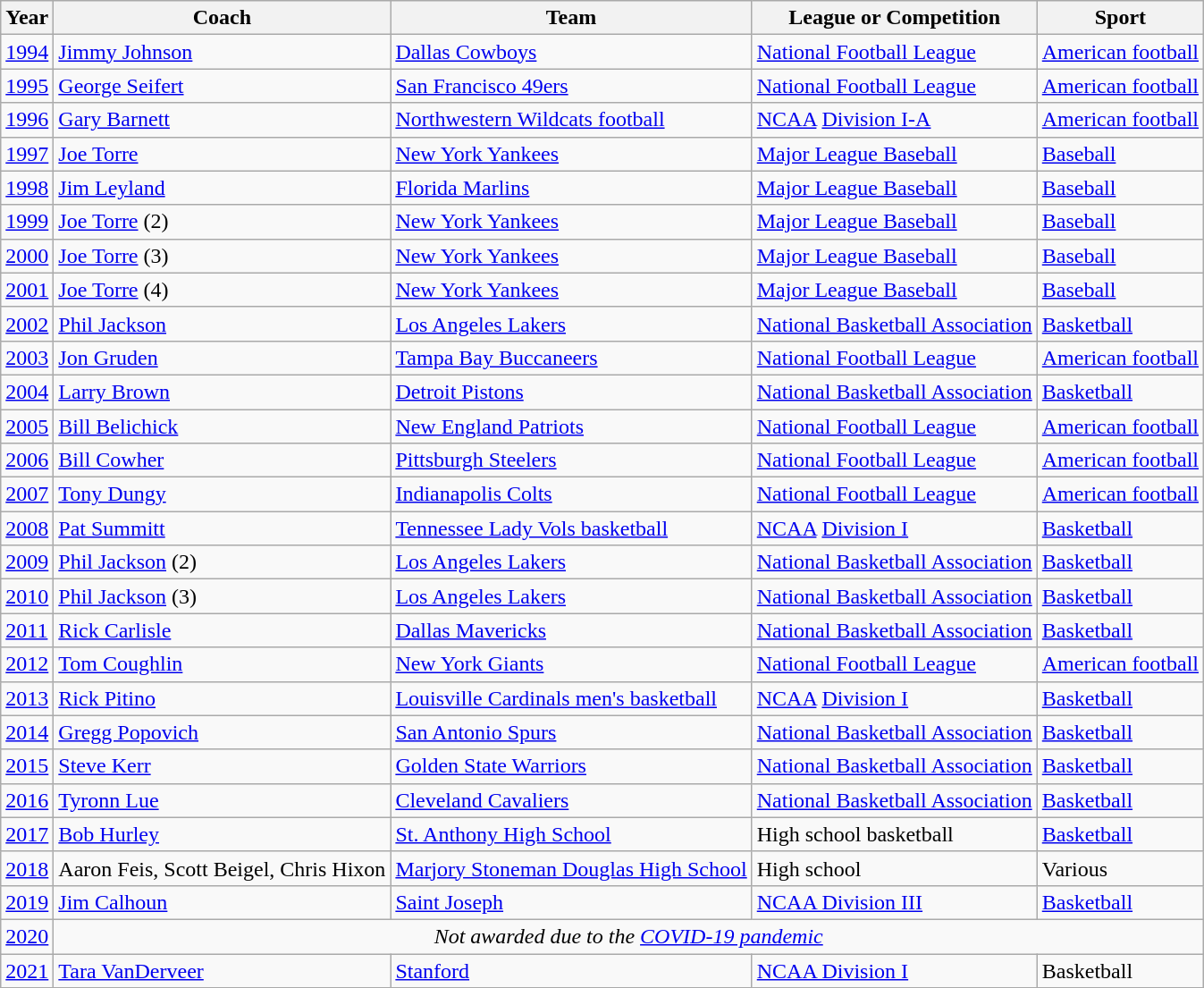<table class="wikitable sortable">
<tr style="white-space: nowrap;">
<th>Year</th>
<th>Coach</th>
<th>Team</th>
<th>League or Competition</th>
<th>Sport</th>
</tr>
<tr>
<td><a href='#'>1994</a></td>
<td><a href='#'>Jimmy Johnson</a></td>
<td><a href='#'>Dallas Cowboys</a></td>
<td><a href='#'>National Football League</a></td>
<td><a href='#'>American football</a></td>
</tr>
<tr>
<td><a href='#'>1995</a></td>
<td><a href='#'>George Seifert</a></td>
<td><a href='#'>San Francisco 49ers</a></td>
<td><a href='#'>National Football League</a></td>
<td><a href='#'>American football</a></td>
</tr>
<tr>
<td><a href='#'>1996</a></td>
<td><a href='#'>Gary Barnett</a></td>
<td><a href='#'>Northwestern Wildcats football</a></td>
<td><a href='#'>NCAA</a> <a href='#'>Division I-A</a></td>
<td><a href='#'>American football</a></td>
</tr>
<tr>
<td><a href='#'>1997</a></td>
<td><a href='#'>Joe Torre</a></td>
<td><a href='#'>New York Yankees</a></td>
<td><a href='#'>Major League Baseball</a></td>
<td><a href='#'>Baseball</a></td>
</tr>
<tr>
<td><a href='#'>1998</a></td>
<td><a href='#'>Jim Leyland</a></td>
<td><a href='#'>Florida Marlins</a></td>
<td><a href='#'>Major League Baseball</a></td>
<td><a href='#'>Baseball</a></td>
</tr>
<tr>
<td><a href='#'>1999</a></td>
<td><a href='#'>Joe Torre</a> (2)</td>
<td><a href='#'>New York Yankees</a></td>
<td><a href='#'>Major League Baseball</a></td>
<td><a href='#'>Baseball</a></td>
</tr>
<tr>
<td><a href='#'>2000</a></td>
<td><a href='#'>Joe Torre</a> (3)</td>
<td><a href='#'>New York Yankees</a></td>
<td><a href='#'>Major League Baseball</a></td>
<td><a href='#'>Baseball</a></td>
</tr>
<tr>
<td><a href='#'>2001</a></td>
<td><a href='#'>Joe Torre</a> (4)</td>
<td><a href='#'>New York Yankees</a></td>
<td><a href='#'>Major League Baseball</a></td>
<td><a href='#'>Baseball</a></td>
</tr>
<tr>
<td><a href='#'>2002</a></td>
<td><a href='#'>Phil Jackson</a></td>
<td><a href='#'>Los Angeles Lakers</a></td>
<td><a href='#'>National Basketball Association</a></td>
<td><a href='#'>Basketball</a></td>
</tr>
<tr>
<td><a href='#'>2003</a></td>
<td><a href='#'>Jon Gruden</a></td>
<td><a href='#'>Tampa Bay Buccaneers</a></td>
<td><a href='#'>National Football League</a></td>
<td><a href='#'>American football</a></td>
</tr>
<tr>
<td><a href='#'>2004</a></td>
<td><a href='#'>Larry Brown</a></td>
<td><a href='#'>Detroit Pistons</a></td>
<td><a href='#'>National Basketball Association</a></td>
<td><a href='#'>Basketball</a></td>
</tr>
<tr>
<td><a href='#'>2005</a></td>
<td><a href='#'>Bill Belichick</a></td>
<td><a href='#'>New England Patriots</a></td>
<td><a href='#'>National Football League</a></td>
<td><a href='#'>American football</a></td>
</tr>
<tr>
<td><a href='#'>2006</a></td>
<td><a href='#'>Bill Cowher</a></td>
<td><a href='#'>Pittsburgh Steelers</a></td>
<td><a href='#'>National Football League</a></td>
<td><a href='#'>American football</a></td>
</tr>
<tr>
<td><a href='#'>2007</a></td>
<td><a href='#'>Tony Dungy</a></td>
<td><a href='#'>Indianapolis Colts</a></td>
<td><a href='#'>National Football League</a></td>
<td><a href='#'>American football</a></td>
</tr>
<tr>
<td><a href='#'>2008</a></td>
<td><a href='#'>Pat Summitt</a></td>
<td><a href='#'>Tennessee Lady Vols basketball</a></td>
<td><a href='#'>NCAA</a> <a href='#'>Division I</a></td>
<td><a href='#'>Basketball</a></td>
</tr>
<tr>
<td><a href='#'>2009</a></td>
<td><a href='#'>Phil Jackson</a> (2)</td>
<td><a href='#'>Los Angeles Lakers</a></td>
<td><a href='#'>National Basketball Association</a></td>
<td><a href='#'>Basketball</a></td>
</tr>
<tr>
<td><a href='#'>2010</a></td>
<td><a href='#'>Phil Jackson</a> (3)</td>
<td><a href='#'>Los Angeles Lakers</a></td>
<td><a href='#'>National Basketball Association</a></td>
<td><a href='#'>Basketball</a></td>
</tr>
<tr>
<td><a href='#'>2011</a></td>
<td><a href='#'>Rick Carlisle</a></td>
<td><a href='#'>Dallas Mavericks</a></td>
<td><a href='#'>National Basketball Association</a></td>
<td><a href='#'>Basketball</a></td>
</tr>
<tr>
<td><a href='#'>2012</a></td>
<td><a href='#'>Tom Coughlin</a></td>
<td><a href='#'>New York Giants</a></td>
<td><a href='#'>National Football League</a></td>
<td><a href='#'>American football</a></td>
</tr>
<tr>
<td><a href='#'>2013</a></td>
<td><a href='#'>Rick Pitino</a></td>
<td><a href='#'>Louisville Cardinals men's basketball</a></td>
<td><a href='#'>NCAA</a> <a href='#'>Division I</a></td>
<td><a href='#'>Basketball</a></td>
</tr>
<tr>
<td><a href='#'>2014</a></td>
<td><a href='#'>Gregg Popovich</a></td>
<td><a href='#'>San Antonio Spurs</a></td>
<td><a href='#'>National Basketball Association</a></td>
<td><a href='#'>Basketball</a></td>
</tr>
<tr>
<td><a href='#'>2015</a></td>
<td><a href='#'>Steve Kerr</a></td>
<td><a href='#'>Golden State Warriors</a></td>
<td><a href='#'>National Basketball Association</a></td>
<td><a href='#'>Basketball</a></td>
</tr>
<tr>
<td><a href='#'>2016</a></td>
<td><a href='#'>Tyronn Lue</a></td>
<td><a href='#'>Cleveland Cavaliers</a></td>
<td><a href='#'>National Basketball Association</a></td>
<td><a href='#'>Basketball</a></td>
</tr>
<tr>
<td><a href='#'>2017</a></td>
<td><a href='#'>Bob Hurley</a></td>
<td><a href='#'>St. Anthony High School</a></td>
<td>High school basketball</td>
<td><a href='#'>Basketball</a></td>
</tr>
<tr>
<td><a href='#'>2018</a></td>
<td>Aaron Feis, Scott Beigel, Chris Hixon</td>
<td><a href='#'>Marjory Stoneman Douglas High School</a></td>
<td>High school</td>
<td>Various</td>
</tr>
<tr>
<td><a href='#'>2019</a></td>
<td><a href='#'>Jim Calhoun</a></td>
<td><a href='#'>Saint Joseph</a></td>
<td><a href='#'>NCAA Division III</a></td>
<td><a href='#'>Basketball</a></td>
</tr>
<tr>
<td><a href='#'>2020</a></td>
<td colspan=4 align=center><em>Not awarded due to the <a href='#'>COVID-19 pandemic</a></em></td>
</tr>
<tr>
<td><a href='#'>2021</a></td>
<td><a href='#'>Tara VanDerveer</a></td>
<td><a href='#'>Stanford</a></td>
<td><a href='#'>NCAA Division I</a></td>
<td>Basketball</td>
</tr>
<tr>
</tr>
</table>
